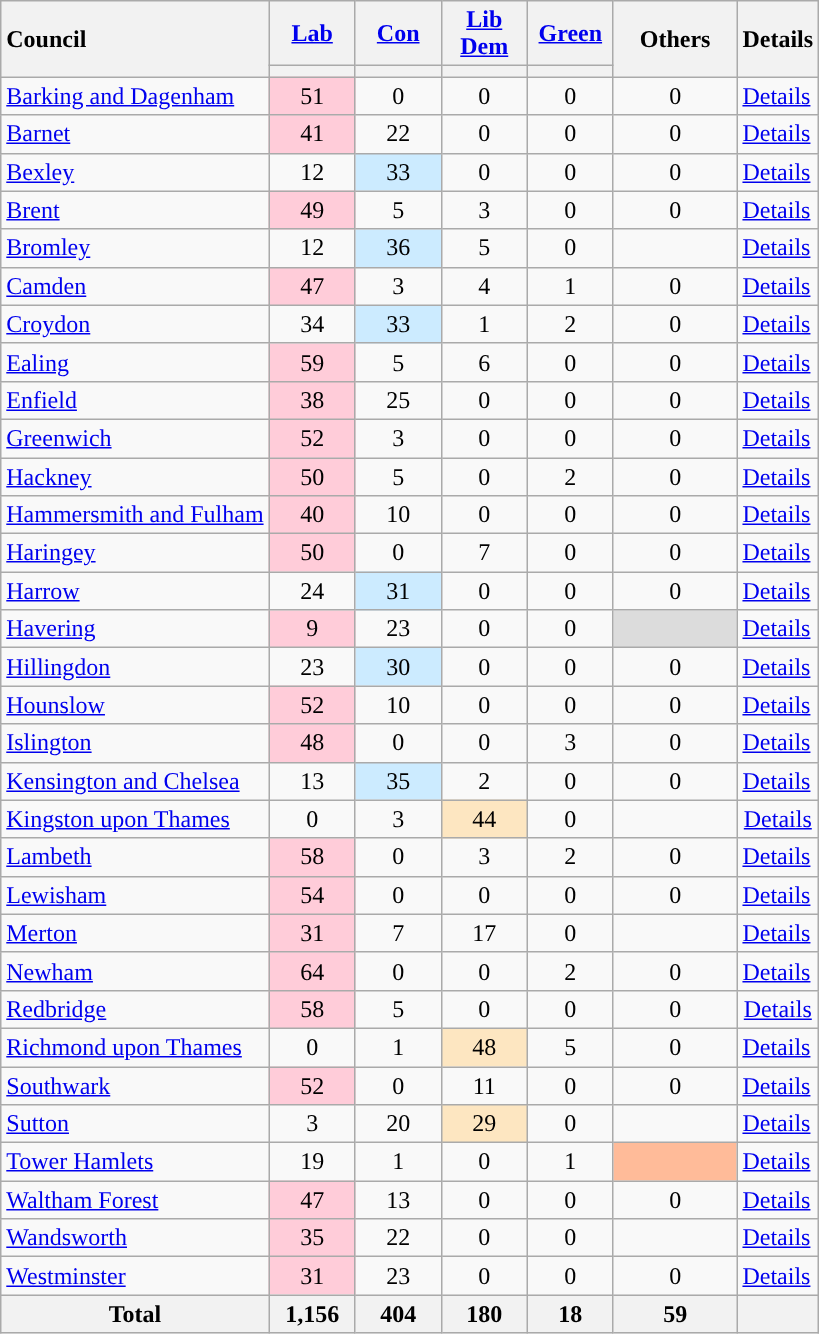<table class="wikitable sortable" style="text-align:center;">
<tr>
<th rowspan="2" style="text-align:left;">Council</th>
<th class="unsortable" style="width:50px;"><a href='#'>Lab</a></th>
<th class="unsortable" style="width:50px;"><a href='#'>Con</a></th>
<th class="unsortable" style="width:50px;"><a href='#'>Lib Dem</a></th>
<th class="unsortable" style="width:50px;"><a href='#'>Green</a></th>
<th rowspan="2" class="unsortable" style="width:75px;">Others</th>
<th rowspan="2" style="text-align:left;">Details</th>
</tr>
<tr>
<th data-sort-type="number" style="background:"></th>
<th data-sort-type="number" style="background:"></th>
<th data-sort-type="number" style="background:"></th>
<th data-sort-type="number" style="background:"></th>
</tr>
<tr>
<td style="text-align:left;"><a href='#'>Barking and Dagenham</a></td>
<td style = "background:#FFCCD9;">51</td>
<td>0</td>
<td>0</td>
<td>0</td>
<td>0</td>
<td style="text-align:left;"><a href='#'>Details</a></td>
</tr>
<tr>
<td style="text-align:left;"><a href='#'>Barnet</a></td>
<td style = "background:#FFCCD9;">41</td>
<td>22</td>
<td>0</td>
<td>0</td>
<td>0</td>
<td style="text-align:left;"><a href='#'>Details</a></td>
</tr>
<tr>
<td style="text-align:left;"><a href='#'>Bexley</a></td>
<td>12</td>
<td style = "background:#CCEBFF;">33</td>
<td>0</td>
<td>0</td>
<td>0</td>
<td style="text-align:left;"><a href='#'>Details</a></td>
</tr>
<tr>
<td style="text-align:left;"><a href='#'>Brent</a></td>
<td style = "background:#FFCCD9;">49</td>
<td>5</td>
<td>3</td>
<td>0</td>
<td>0</td>
<td style="text-align:left;"><a href='#'>Details</a></td>
</tr>
<tr>
<td style="text-align:left;"><a href='#'>Bromley</a></td>
<td>12</td>
<td style = "background:#CCEBFF;">36</td>
<td>5</td>
<td>0</td>
<td></td>
<td style="text-align:left;"><a href='#'>Details</a></td>
</tr>
<tr>
<td style="text-align:left;"><a href='#'>Camden</a></td>
<td style = "background:#FFCCD9;">47</td>
<td>3</td>
<td>4</td>
<td>1</td>
<td>0</td>
<td style="text-align:left;"><a href='#'>Details</a></td>
</tr>
<tr>
<td style="text-align:left;"><a href='#'>Croydon</a></td>
<td>34</td>
<td style = "background:#CCEBFF;">33</td>
<td>1</td>
<td>2</td>
<td>0</td>
<td style="text-align:left;"><a href='#'>Details</a></td>
</tr>
<tr>
<td style="text-align:left;"><a href='#'>Ealing</a></td>
<td style = "background:#FFCCD9;">59</td>
<td>5</td>
<td>6</td>
<td>0</td>
<td>0</td>
<td style="text-align:left;"><a href='#'>Details</a></td>
</tr>
<tr>
<td style="text-align:left;"><a href='#'>Enfield</a></td>
<td style = "background:#FFCCD9;">38</td>
<td>25</td>
<td>0</td>
<td>0</td>
<td>0</td>
<td style="text-align:left;"><a href='#'>Details</a></td>
</tr>
<tr>
<td style="text-align:left;"><a href='#'>Greenwich</a></td>
<td style = "background:#FFCCD9;">52</td>
<td>3</td>
<td>0</td>
<td>0</td>
<td>0</td>
<td style="text-align:left;"><a href='#'>Details</a></td>
</tr>
<tr>
<td style="text-align:left;"><a href='#'>Hackney</a></td>
<td style = "background:#FFCCD9;">50</td>
<td>5</td>
<td>0</td>
<td>2</td>
<td>0</td>
<td style="text-align:left;"><a href='#'>Details</a></td>
</tr>
<tr>
<td style="text-align:left;"><a href='#'>Hammersmith and Fulham</a></td>
<td style = "background:#FFCCD9;">40</td>
<td>10</td>
<td>0</td>
<td>0</td>
<td>0</td>
<td style="text-align:left;"><a href='#'>Details</a></td>
</tr>
<tr>
<td style="text-align:left;"><a href='#'>Haringey</a></td>
<td style = "background:#FFCCD9;">50</td>
<td>0</td>
<td>7</td>
<td>0</td>
<td>0</td>
<td style="text-align:left;"><a href='#'>Details</a></td>
</tr>
<tr>
<td style="text-align:left;"><a href='#'>Harrow</a></td>
<td>24</td>
<td style = "background:#CCEBFF;">31</td>
<td>0</td>
<td>0</td>
<td>0</td>
<td style="text-align:left;"><a href='#'>Details</a></td>
</tr>
<tr>
<td style="text-align:left;"><a href='#'>Havering</a></td>
<td style = "background:#FFCCD9;">9</td>
<td>23</td>
<td>0</td>
<td>0</td>
<td style = "background:#DCDCDC;"></td>
<td style="text-align:left;"><a href='#'>Details</a></td>
</tr>
<tr>
<td style="text-align:left;"><a href='#'>Hillingdon</a></td>
<td>23</td>
<td style = "background:#CCEBFF;">30</td>
<td>0</td>
<td>0</td>
<td>0</td>
<td style="text-align:left;"><a href='#'>Details</a></td>
</tr>
<tr>
<td style="text-align:left;"><a href='#'>Hounslow</a></td>
<td style = "background:#FFCCD9;">52</td>
<td>10</td>
<td>0</td>
<td>0</td>
<td>0</td>
<td style="text-align:left;"><a href='#'>Details</a></td>
</tr>
<tr>
<td style="text-align:left;"><a href='#'>Islington</a></td>
<td style = "background:#FFCCD9;">48</td>
<td>0</td>
<td>0</td>
<td>3</td>
<td>0</td>
<td style="text-align:left;"><a href='#'>Details</a></td>
</tr>
<tr>
<td style="text-align:left;"><a href='#'>Kensington and Chelsea</a></td>
<td>13</td>
<td style = "background:#CCEBFF;">35</td>
<td>2</td>
<td>0</td>
<td>0</td>
<td style="text-align:left;"><a href='#'>Details</a></td>
</tr>
<tr>
<td style="text-align:left;"><a href='#'>Kingston upon Thames</a></td>
<td>0</td>
<td>3</td>
<td style = "background:#FDE6C1;">44</td>
<td>0</td>
<td></td>
<td><a href='#'>Details</a></td>
</tr>
<tr>
<td style="text-align:left;"><a href='#'>Lambeth</a></td>
<td style = "background:#FFCCD9;">58</td>
<td>0</td>
<td>3</td>
<td>2</td>
<td>0</td>
<td style="text-align:left;"><a href='#'>Details</a></td>
</tr>
<tr>
<td style="text-align:left;"><a href='#'>Lewisham</a></td>
<td style = "background:#FFCCD9;">54</td>
<td>0</td>
<td>0</td>
<td>0</td>
<td>0</td>
<td style="text-align:left;"><a href='#'>Details</a></td>
</tr>
<tr>
<td style="text-align:left;"><a href='#'>Merton</a></td>
<td style = "background:#FFCCD9;">31</td>
<td>7</td>
<td>17</td>
<td>0</td>
<td></td>
<td style="text-align:left;"><a href='#'>Details</a></td>
</tr>
<tr>
<td style="text-align:left;"><a href='#'>Newham</a></td>
<td style = "background:#FFCCD9;">64</td>
<td>0</td>
<td>0</td>
<td>2</td>
<td>0</td>
<td style="text-align:left;"><a href='#'>Details</a></td>
</tr>
<tr>
<td style="text-align:left;"><a href='#'>Redbridge</a></td>
<td style = "background:#FFCCD9;">58</td>
<td>5</td>
<td>0</td>
<td>0</td>
<td>0</td>
<td><a href='#'>Details</a></td>
</tr>
<tr>
<td style="text-align:left;"><a href='#'>Richmond upon Thames</a></td>
<td>0</td>
<td>1</td>
<td style = "background:#FDE6C1;">48</td>
<td>5</td>
<td>0</td>
<td style="text-align:left;"><a href='#'>Details</a></td>
</tr>
<tr>
<td style="text-align:left;"><a href='#'>Southwark</a></td>
<td style = "background:#FFCCD9;">52</td>
<td>0</td>
<td>11</td>
<td>0</td>
<td>0</td>
<td style="text-align:left;"><a href='#'>Details</a></td>
</tr>
<tr>
<td style="text-align:left;"><a href='#'>Sutton</a></td>
<td>3</td>
<td>20</td>
<td style = "background:#FDE6C1;">29</td>
<td>0</td>
<td></td>
<td style="text-align:left;"><a href='#'>Details</a></td>
</tr>
<tr>
<td style="text-align:left;"><a href='#'>Tower Hamlets</a></td>
<td>19</td>
<td>1</td>
<td>0</td>
<td>1</td>
<td style = "background:#ffbb99;"></td>
<td style="text-align:left;"><a href='#'>Details</a></td>
</tr>
<tr>
<td style="text-align:left;"><a href='#'>Waltham Forest</a></td>
<td style = "background:#FFCCD9;">47</td>
<td>13</td>
<td>0</td>
<td>0</td>
<td>0</td>
<td style="text-align:left;"><a href='#'>Details</a></td>
</tr>
<tr>
<td style="text-align:left;"><a href='#'>Wandsworth</a></td>
<td style = "background:#FFCCD9;">35</td>
<td>22</td>
<td>0</td>
<td>0</td>
<td></td>
<td style="text-align:left;"><a href='#'>Details</a></td>
</tr>
<tr>
<td style="text-align:left;"><a href='#'>Westminster</a></td>
<td style = "background:#FFCCD9;">31</td>
<td>23</td>
<td>0</td>
<td>0</td>
<td>0</td>
<td style="text-align:left;"><a href='#'>Details</a></td>
</tr>
<tr>
<th>Total</th>
<th>1,156</th>
<th>404</th>
<th>180</th>
<th>18</th>
<th>59</th>
<th></th>
</tr>
</table>
